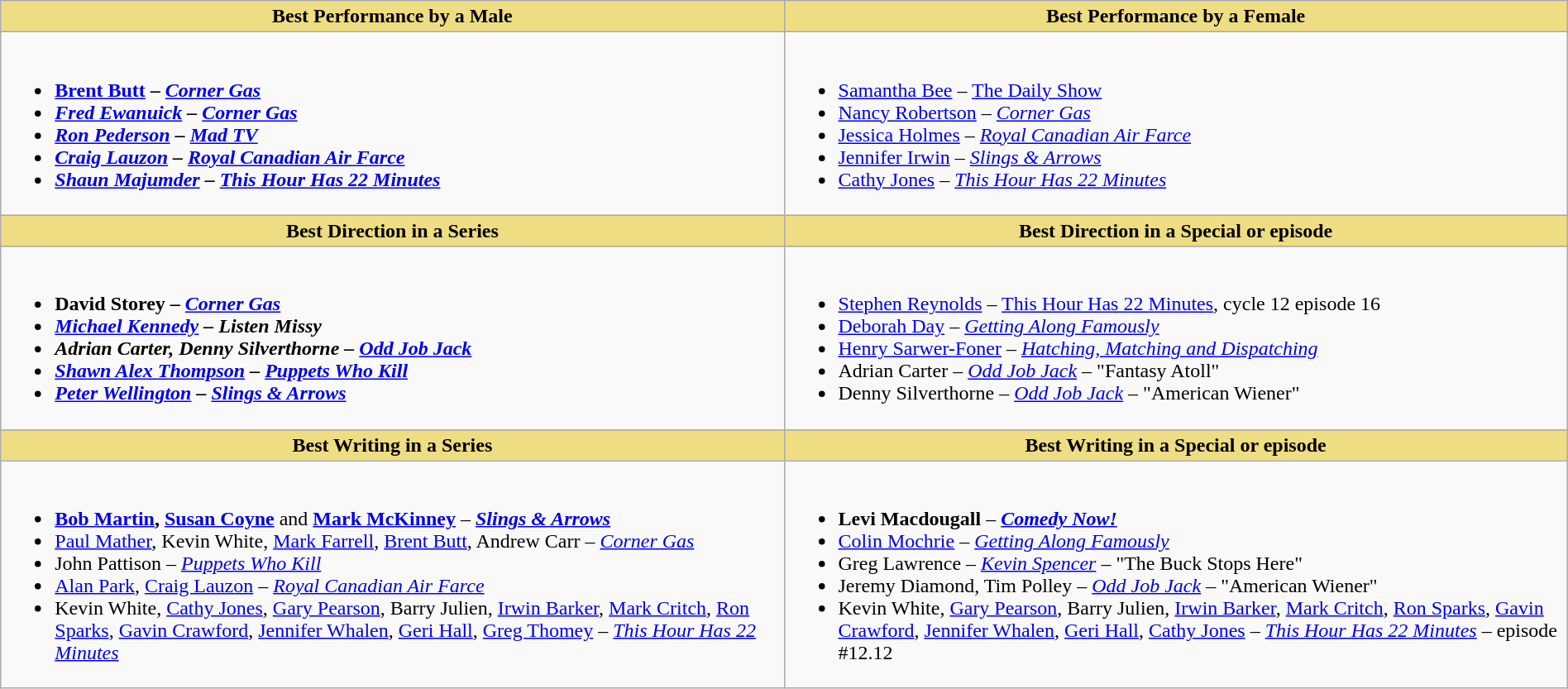<table class="wikitable" style="width:100%;">
<tr>
<th style="background:#EEDD82; width:50%">Best Performance by a Male</th>
<th style="background:#EEDD82; width:50%">Best Performance by a Female</th>
</tr>
<tr>
<td valign="top"><br><ul><li> <strong><a href='#'>Brent Butt</a> – <em><a href='#'>Corner Gas</a><strong><em></li><li><a href='#'>Fred Ewanuick</a> – </em><a href='#'>Corner Gas</a><em></li><li><a href='#'>Ron Pederson</a> – </em><a href='#'>Mad TV</a><em></li><li><a href='#'>Craig Lauzon</a> – </em><a href='#'>Royal Canadian Air Farce</a><em></li><li><a href='#'>Shaun Majumder</a> – </em><a href='#'>This Hour Has 22 Minutes</a><em></li></ul></td>
<td valign="top"><br><ul><li> </strong><a href='#'>Samantha Bee</a> – </em><a href='#'>The Daily Show</a></em></strong></li><li><a href='#'>Nancy Robertson</a> – <em><a href='#'>Corner Gas</a></em></li><li><a href='#'>Jessica Holmes</a> – <em><a href='#'>Royal Canadian Air Farce</a></em></li><li><a href='#'>Jennifer Irwin</a> – <em><a href='#'>Slings & Arrows</a></em></li><li><a href='#'>Cathy Jones</a> – <em><a href='#'>This Hour Has 22 Minutes</a></em></li></ul></td>
</tr>
<tr>
<th style="background:#EEDD82; width:50%">Best Direction in a Series</th>
<th style="background:#EEDD82; width:50%">Best Direction in a Special or episode</th>
</tr>
<tr>
<td valign="top"><br><ul><li> <strong>David Storey – <em><a href='#'>Corner Gas</a><strong><em></li><li><a href='#'>Michael Kennedy</a> – Listen Missy</li><li>Adrian Carter, Denny Silverthorne – </em><a href='#'>Odd Job Jack</a><em></li><li><a href='#'>Shawn Alex Thompson</a> – </em><a href='#'>Puppets Who Kill</a><em></li><li><a href='#'>Peter Wellington</a> – </em><a href='#'>Slings & Arrows</a><em></li></ul></td>
<td valign="top"><br><ul><li> </strong><a href='#'>Stephen Reynolds</a> – </em><a href='#'>This Hour Has 22 Minutes</a></em></strong>, cycle 12 episode 16</li><li><a href='#'>Deborah Day</a> – <em><a href='#'>Getting Along Famously</a></em></li><li><a href='#'>Henry Sarwer-Foner</a> – <em><a href='#'>Hatching, Matching and Dispatching</a></em></li><li>Adrian Carter – <em><a href='#'>Odd Job Jack</a></em> – "Fantasy Atoll"</li><li>Denny Silverthorne – <em><a href='#'>Odd Job Jack</a></em> – "American Wiener"</li></ul></td>
</tr>
<tr>
<th style="background:#EEDD82; width:50%">Best Writing in a Series</th>
<th style="background:#EEDD82; width:50%">Best Writing in a Special or episode</th>
</tr>
<tr>
<td valign="top"><br><ul><li> <strong><a href='#'>Bob Martin</a>, <a href='#'>Susan Coyne</a></strong> and <strong><a href='#'>Mark McKinney</a></strong> – <strong><em><a href='#'>Slings & Arrows</a></em></strong></li><li><a href='#'>Paul Mather</a>, Kevin White, <a href='#'>Mark Farrell</a>, <a href='#'>Brent Butt</a>, Andrew Carr – <em><a href='#'>Corner Gas</a></em></li><li>John Pattison – <em><a href='#'>Puppets Who Kill</a></em></li><li><a href='#'>Alan Park</a>, <a href='#'>Craig Lauzon</a> – <em><a href='#'>Royal Canadian Air Farce</a></em></li><li>Kevin White, <a href='#'>Cathy Jones</a>, <a href='#'>Gary Pearson</a>, Barry Julien, <a href='#'>Irwin Barker</a>, <a href='#'>Mark Critch</a>, <a href='#'>Ron Sparks</a>, <a href='#'>Gavin Crawford</a>, <a href='#'>Jennifer Whalen</a>, <a href='#'>Geri Hall</a>, <a href='#'>Greg Thomey</a> – <em><a href='#'>This Hour Has 22 Minutes</a></em></li></ul></td>
<td valign="top"><br><ul><li> <strong>Levi Macdougall</strong> – <strong><em><a href='#'>Comedy Now!</a></em></strong></li><li><a href='#'>Colin Mochrie</a> – <em><a href='#'>Getting Along Famously</a></em></li><li>Greg Lawrence – <em><a href='#'>Kevin Spencer</a></em> – "The Buck Stops Here"</li><li>Jeremy Diamond, Tim Polley – <em><a href='#'>Odd Job Jack</a></em> – "American Wiener"</li><li>Kevin White, <a href='#'>Gary Pearson</a>, Barry Julien, <a href='#'>Irwin Barker</a>, <a href='#'>Mark Critch</a>, <a href='#'>Ron Sparks</a>, <a href='#'>Gavin Crawford</a>, <a href='#'>Jennifer Whalen</a>, <a href='#'>Geri Hall</a>, <a href='#'>Cathy Jones</a> – <em><a href='#'>This Hour Has 22 Minutes</a></em> – episode #12.12</li></ul></td>
</tr>
</table>
